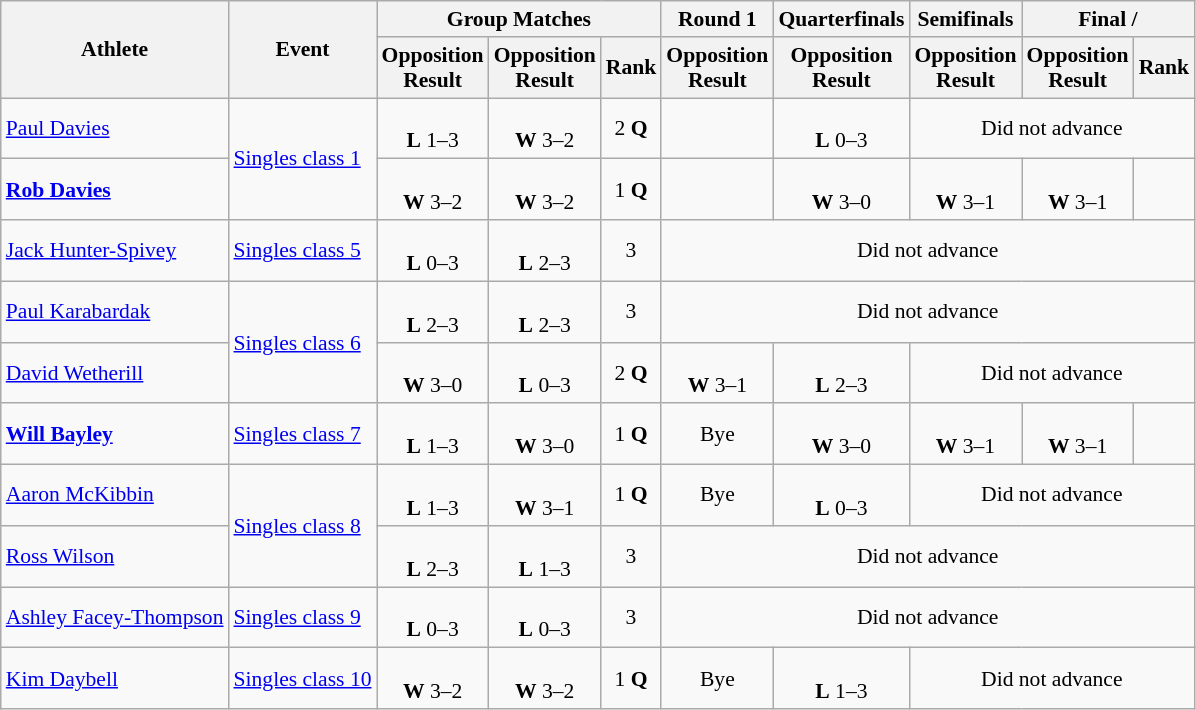<table class=wikitable style="font-size:90%">
<tr>
<th rowspan="2">Athlete</th>
<th rowspan="2">Event</th>
<th colspan="3">Group Matches</th>
<th>Round 1</th>
<th>Quarterfinals</th>
<th>Semifinals</th>
<th colspan="2">Final / </th>
</tr>
<tr>
<th>Opposition<br>Result</th>
<th>Opposition<br>Result</th>
<th>Rank</th>
<th>Opposition<br>Result</th>
<th>Opposition<br>Result</th>
<th>Opposition<br>Result</th>
<th>Opposition<br>Result</th>
<th>Rank</th>
</tr>
<tr align=center>
<td align=left><a href='#'>Paul Davies</a></td>
<td style="text-align:left;" rowspan="2"><a href='#'>Singles class 1</a></td>
<td><br><strong>L</strong> 1–3</td>
<td><br><strong>W</strong> 3–2</td>
<td>2 <strong>Q</strong></td>
<td></td>
<td><br><strong>L</strong> 0–3</td>
<td colspan="3">Did not advance</td>
</tr>
<tr align=center>
<td align=left><strong><a href='#'>Rob Davies</a></strong></td>
<td><br><strong>W</strong> 3–2</td>
<td><br><strong>W</strong> 3–2</td>
<td>1 <strong>Q</strong></td>
<td></td>
<td><br><strong>W</strong> 3–0</td>
<td><br><strong>W</strong> 3–1</td>
<td><br><strong>W</strong> 3–1</td>
<td></td>
</tr>
<tr align=center>
<td align=left><a href='#'>Jack Hunter-Spivey</a></td>
<td align=left><a href='#'>Singles class 5</a></td>
<td><br><strong>L</strong> 0–3</td>
<td><br><strong>L</strong> 2–3</td>
<td>3</td>
<td colspan="5">Did not advance</td>
</tr>
<tr align=center>
<td align=left><a href='#'>Paul Karabardak</a></td>
<td style="text-align:left;" rowspan="2"><a href='#'>Singles class 6</a></td>
<td><br><strong>L</strong> 2–3</td>
<td><br><strong>L</strong> 2–3</td>
<td>3</td>
<td colspan="5">Did not advance</td>
</tr>
<tr align=center>
<td align=left><a href='#'>David Wetherill</a></td>
<td><br><strong>W</strong> 3–0</td>
<td><br><strong>L</strong> 0–3</td>
<td>2 <strong>Q</strong></td>
<td><br><strong>W</strong> 3–1</td>
<td><br><strong>L</strong> 2–3</td>
<td colspan="3">Did not advance</td>
</tr>
<tr align=center>
<td align=left><strong><a href='#'>Will Bayley</a></strong></td>
<td align=left><a href='#'>Singles class 7</a></td>
<td><br><strong>L</strong> 1–3</td>
<td><br><strong>W</strong> 3–0</td>
<td>1 <strong>Q</strong></td>
<td>Bye</td>
<td><br><strong>W</strong> 3–0</td>
<td><br><strong>W</strong> 3–1</td>
<td><br><strong>W</strong> 3–1</td>
<td></td>
</tr>
<tr align=center>
<td align=left><a href='#'>Aaron McKibbin</a></td>
<td style="text-align:left;" rowspan="2"><a href='#'>Singles class 8</a></td>
<td><br><strong>L</strong> 1–3</td>
<td><br><strong>W</strong> 3–1</td>
<td>1 <strong>Q</strong></td>
<td>Bye</td>
<td><br><strong>L</strong> 0–3</td>
<td colspan="3">Did not advance</td>
</tr>
<tr align=center>
<td align=left><a href='#'>Ross Wilson</a></td>
<td><br><strong>L</strong> 2–3</td>
<td><br><strong>L</strong> 1–3</td>
<td>3</td>
<td colspan="5">Did not advance</td>
</tr>
<tr align=center>
<td align=left><a href='#'>Ashley Facey-Thompson</a></td>
<td align=left><a href='#'>Singles class 9</a></td>
<td><br> <strong>L</strong> 0–3</td>
<td><br><strong>L</strong> 0–3</td>
<td>3</td>
<td colspan="5">Did not advance</td>
</tr>
<tr align=center>
<td align=left><a href='#'>Kim Daybell</a></td>
<td align=left><a href='#'>Singles class 10</a></td>
<td><br><strong>W</strong> 3–2</td>
<td><br><strong>W</strong> 3–2</td>
<td>1 <strong>Q</strong></td>
<td>Bye</td>
<td><br><strong>L</strong> 1–3</td>
<td colspan="3">Did not advance</td>
</tr>
</table>
